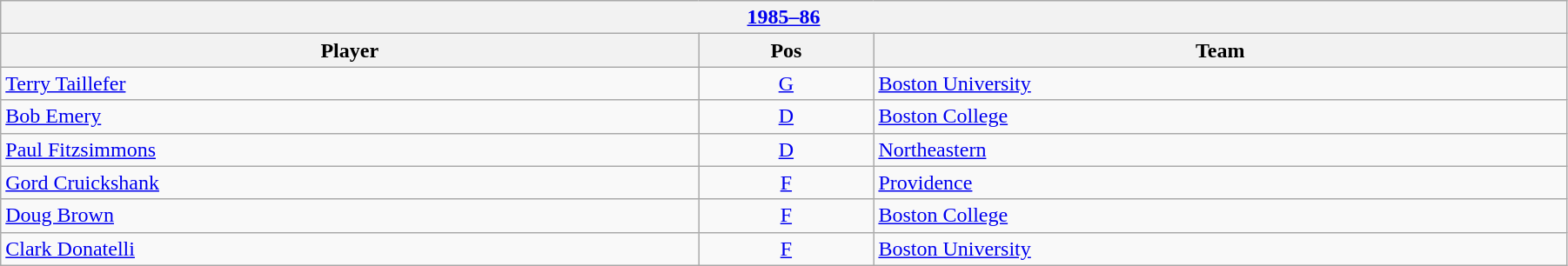<table class="wikitable" width=95%>
<tr>
<th colspan=3><a href='#'>1985–86</a></th>
</tr>
<tr>
<th>Player</th>
<th>Pos</th>
<th>Team</th>
</tr>
<tr>
<td><a href='#'>Terry Taillefer</a></td>
<td align=center><a href='#'>G</a></td>
<td><a href='#'>Boston University</a></td>
</tr>
<tr>
<td><a href='#'>Bob Emery</a></td>
<td align=center><a href='#'>D</a></td>
<td><a href='#'>Boston College</a></td>
</tr>
<tr>
<td><a href='#'>Paul Fitzsimmons</a></td>
<td align=center><a href='#'>D</a></td>
<td><a href='#'>Northeastern</a></td>
</tr>
<tr>
<td><a href='#'>Gord Cruickshank</a></td>
<td align=center><a href='#'>F</a></td>
<td><a href='#'>Providence</a></td>
</tr>
<tr>
<td><a href='#'>Doug Brown</a></td>
<td align=center><a href='#'>F</a></td>
<td><a href='#'>Boston College</a></td>
</tr>
<tr>
<td><a href='#'>Clark Donatelli</a></td>
<td align=center><a href='#'>F</a></td>
<td><a href='#'>Boston University</a></td>
</tr>
</table>
